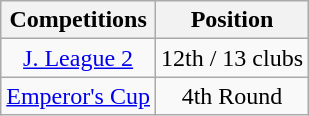<table class="wikitable" style="text-align:center;">
<tr>
<th>Competitions</th>
<th>Position</th>
</tr>
<tr>
<td><a href='#'>J. League 2</a></td>
<td>12th / 13 clubs</td>
</tr>
<tr>
<td><a href='#'>Emperor's Cup</a></td>
<td>4th Round</td>
</tr>
</table>
